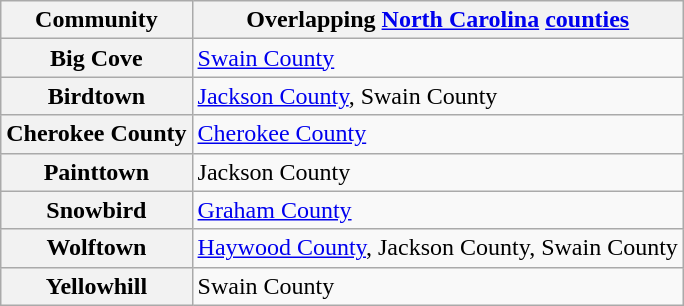<table class="wikitable sortable">
<tr>
<th>Community</th>
<th>Overlapping <a href='#'>North Carolina</a> <a href='#'>counties</a></th>
</tr>
<tr>
<th>Big Cove</th>
<td><a href='#'>Swain County</a></td>
</tr>
<tr>
<th>Birdtown</th>
<td><a href='#'>Jackson County</a>, Swain County</td>
</tr>
<tr>
<th>Cherokee County</th>
<td><a href='#'>Cherokee County</a></td>
</tr>
<tr>
<th>Painttown</th>
<td>Jackson County</td>
</tr>
<tr>
<th>Snowbird</th>
<td><a href='#'>Graham County</a></td>
</tr>
<tr>
<th>Wolftown</th>
<td><a href='#'>Haywood County</a>, Jackson County, Swain County</td>
</tr>
<tr>
<th>Yellowhill</th>
<td>Swain County</td>
</tr>
</table>
